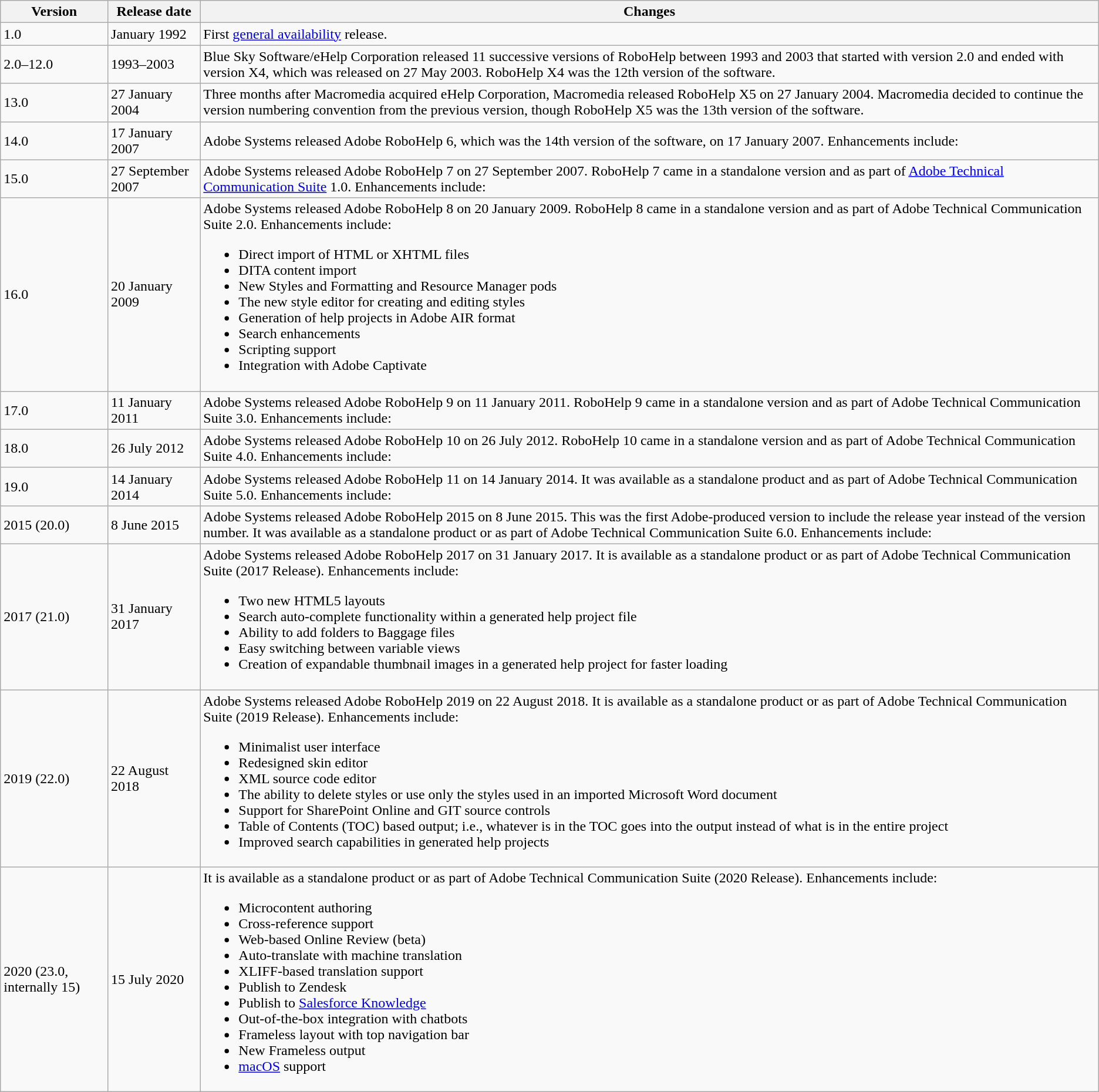<table class="wikitable">
<tr>
<th>Version</th>
<th>Release date</th>
<th>Changes</th>
</tr>
<tr>
<td>1.0</td>
<td>January 1992</td>
<td>First <a href='#'>general availability</a> release.</td>
</tr>
<tr>
<td>2.0–12.0</td>
<td>1993–2003</td>
<td>Blue Sky Software/eHelp Corporation released 11 successive versions of RoboHelp between 1993 and 2003 that started with version 2.0 and ended with version X4, which was released on 27 May 2003. RoboHelp X4 was the 12th version of the software.</td>
</tr>
<tr>
<td>13.0</td>
<td>27 January 2004</td>
<td>Three months after Macromedia acquired eHelp Corporation, Macromedia released RoboHelp X5 on 27 January 2004. Macromedia decided to continue the version numbering convention from the previous version, though RoboHelp X5 was the 13th version of the software.</td>
</tr>
<tr>
<td>14.0</td>
<td>17 January 2007</td>
<td>Adobe Systems released Adobe RoboHelp 6, which was the 14th version of the software, on 17 January 2007. Enhancements include:</td>
</tr>
<tr>
<td>15.0</td>
<td>27 September 2007</td>
<td>Adobe Systems released Adobe RoboHelp 7 on 27 September 2007. RoboHelp 7 came in a standalone version and as part of <a href='#'>Adobe Technical Communication Suite</a> 1.0. Enhancements include:</td>
</tr>
<tr>
<td>16.0</td>
<td>20 January 2009</td>
<td>Adobe Systems released Adobe RoboHelp 8 on 20 January 2009. RoboHelp 8 came in a standalone version and as part of Adobe Technical Communication Suite 2.0. Enhancements include:<br><ul><li>Direct import of HTML or XHTML files</li><li>DITA content import</li><li>New Styles and Formatting and Resource Manager pods</li><li>The new style editor for creating and editing styles</li><li>Generation of help projects in Adobe AIR format</li><li>Search enhancements</li><li>Scripting support</li><li>Integration with Adobe Captivate</li></ul></td>
</tr>
<tr>
<td>17.0</td>
<td>11 January 2011</td>
<td>Adobe Systems released Adobe RoboHelp 9 on 11 January 2011. RoboHelp 9 came in a standalone version and as part of Adobe Technical Communication Suite 3.0. Enhancements include:</td>
</tr>
<tr>
<td>18.0</td>
<td>26 July 2012</td>
<td>Adobe Systems released Adobe RoboHelp 10 on 26 July 2012. RoboHelp 10 came in a standalone version and as part of Adobe Technical Communication Suite 4.0. Enhancements include:</td>
</tr>
<tr>
<td>19.0</td>
<td>14 January 2014</td>
<td>Adobe Systems released Adobe RoboHelp 11 on 14 January 2014. It was available as a standalone product and as part of Adobe Technical Communication Suite 5.0. Enhancements include:</td>
</tr>
<tr>
<td>2015 (20.0)</td>
<td>8 June 2015</td>
<td>Adobe Systems released Adobe RoboHelp 2015 on 8 June 2015. This was the first Adobe-produced version to include the release year instead of the version number. It was available as a standalone product or as part of Adobe Technical Communication Suite 6.0. Enhancements include:</td>
</tr>
<tr>
<td>2017 (21.0)</td>
<td>31 January 2017</td>
<td>Adobe Systems released Adobe RoboHelp 2017 on 31 January 2017. It is available as a standalone product or as part of Adobe Technical Communication Suite (2017 Release). Enhancements include:<br><ul><li>Two new HTML5 layouts</li><li>Search auto-complete functionality within a generated help project file</li><li>Ability to add folders to Baggage files</li><li>Easy switching between variable views</li><li>Creation of expandable thumbnail images in a generated help project for faster loading</li></ul></td>
</tr>
<tr>
<td>2019 (22.0)</td>
<td>22 August 2018</td>
<td>Adobe Systems released Adobe RoboHelp 2019 on 22 August 2018. It is available as a standalone product or as part of Adobe Technical Communication Suite (2019 Release). Enhancements include:<br><ul><li>Minimalist user interface</li><li>Redesigned skin editor</li><li>XML source code editor</li><li>The ability to delete styles or use only the styles used in an imported Microsoft Word document</li><li>Support for SharePoint Online and GIT source controls</li><li>Table of Contents (TOC) based output; i.e., whatever is in the TOC goes into the output instead of what is in the entire project</li><li>Improved search capabilities in generated help projects</li></ul></td>
</tr>
<tr>
<td>2020 (23.0, internally 15)</td>
<td>15 July 2020</td>
<td>It is available as a standalone product or as part of Adobe Technical Communication Suite (2020 Release). Enhancements include:<br><ul><li>Microcontent authoring</li><li>Cross-reference support</li><li>Web-based Online Review (beta)</li><li>Auto-translate with machine translation</li><li>XLIFF-based translation support</li><li>Publish to Zendesk</li><li>Publish to <a href='#'>Salesforce Knowledge</a></li><li>Out-of-the-box integration with chatbots</li><li>Frameless layout with top navigation bar</li><li>New Frameless output</li><li><a href='#'>macOS</a> support</li></ul></td>
</tr>
</table>
